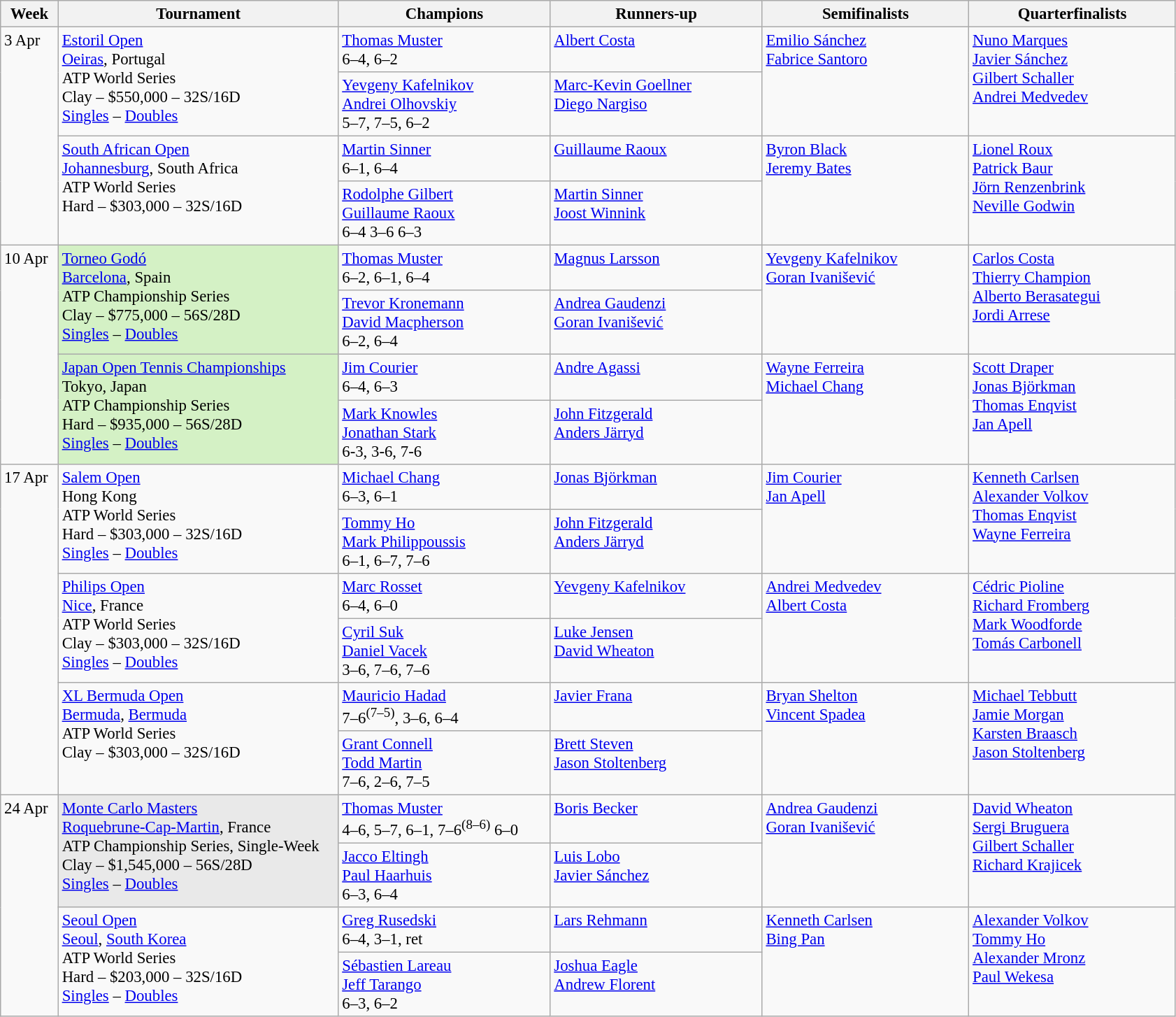<table class=wikitable style=font-size:95%>
<tr>
<th style="width:48px;">Week</th>
<th style="width:260px;">Tournament</th>
<th style="width:195px;">Champions</th>
<th style="width:195px;">Runners-up</th>
<th style="width:190px;">Semifinalists</th>
<th style="width:190px;">Quarterfinalists</th>
</tr>
<tr valign=top>
<td rowspan=4>3 Apr</td>
<td rowspan=2><a href='#'>Estoril Open</a> <br> <a href='#'>Oeiras</a>, Portugal<br>ATP World Series<br>Clay – $550,000 – 32S/16D  <br> <a href='#'>Singles</a> – <a href='#'>Doubles</a></td>
<td> <a href='#'>Thomas Muster</a><br> 6–4, 6–2</td>
<td> <a href='#'>Albert Costa</a></td>
<td rowspan=2> <a href='#'>Emilio Sánchez</a><br> <a href='#'>Fabrice Santoro</a></td>
<td rowspan=2> <a href='#'>Nuno Marques</a><br> <a href='#'>Javier Sánchez</a><br> <a href='#'>Gilbert Schaller</a><br> <a href='#'>Andrei Medvedev</a></td>
</tr>
<tr valign=top>
<td> <a href='#'>Yevgeny Kafelnikov</a> <br>  <a href='#'>Andrei Olhovskiy</a><br> 5–7, 7–5, 6–2</td>
<td> <a href='#'>Marc-Kevin Goellner</a> <br>  <a href='#'>Diego Nargiso</a></td>
</tr>
<tr valign=top>
<td rowspan=2><a href='#'>South African Open</a> <br> <a href='#'>Johannesburg</a>, South Africa<br>ATP World Series<br>Hard – $303,000 – 32S/16D</td>
<td> <a href='#'>Martin Sinner</a><br> 6–1, 6–4</td>
<td> <a href='#'>Guillaume Raoux</a></td>
<td rowspan=2> <a href='#'>Byron Black</a><br> <a href='#'>Jeremy Bates</a></td>
<td rowspan=2> <a href='#'>Lionel Roux</a><br> <a href='#'>Patrick Baur</a><br> <a href='#'>Jörn Renzenbrink</a><br> <a href='#'>Neville Godwin</a></td>
</tr>
<tr valign=top>
<td> <a href='#'>Rodolphe Gilbert</a> <br>  <a href='#'>Guillaume Raoux</a><br> 6–4 3–6 6–3</td>
<td> <a href='#'>Martin Sinner</a> <br>  <a href='#'>Joost Winnink</a></td>
</tr>
<tr valign=top>
<td rowspan=4>10 Apr</td>
<td bgcolor=#D4F1C5 rowspan=2><a href='#'>Torneo Godó</a> <br> <a href='#'>Barcelona</a>, Spain<br>ATP Championship Series<br>Clay – $775,000 – 56S/28D <br> <a href='#'>Singles</a> – <a href='#'>Doubles</a></td>
<td> <a href='#'>Thomas Muster</a><br> 6–2, 6–1, 6–4</td>
<td> <a href='#'>Magnus Larsson</a></td>
<td rowspan=2> <a href='#'>Yevgeny Kafelnikov</a><br> <a href='#'>Goran Ivanišević</a></td>
<td rowspan=2> <a href='#'>Carlos Costa</a><br> <a href='#'>Thierry Champion</a><br> <a href='#'>Alberto Berasategui</a><br> <a href='#'>Jordi Arrese</a></td>
</tr>
<tr valign=top>
<td> <a href='#'>Trevor Kronemann</a> <br>  <a href='#'>David Macpherson</a><br> 6–2, 6–4</td>
<td> <a href='#'>Andrea Gaudenzi</a> <br> <a href='#'>Goran Ivanišević</a></td>
</tr>
<tr valign=top>
<td bgcolor=#D4F1C5 rowspan=2><a href='#'>Japan Open Tennis Championships</a> <br> Tokyo, Japan<br>ATP Championship Series<br>Hard – $935,000 – 56S/28D <br> <a href='#'>Singles</a> – <a href='#'>Doubles</a></td>
<td> <a href='#'>Jim Courier</a><br> 6–4, 6–3</td>
<td> <a href='#'>Andre Agassi</a></td>
<td rowspan=2> <a href='#'>Wayne Ferreira</a><br> <a href='#'>Michael Chang</a></td>
<td rowspan=2> <a href='#'>Scott Draper</a><br> <a href='#'>Jonas Björkman</a><br> <a href='#'>Thomas Enqvist</a><br> <a href='#'>Jan Apell</a></td>
</tr>
<tr valign=top>
<td> <a href='#'>Mark Knowles</a> <br>  <a href='#'>Jonathan Stark</a><br> 6-3, 3-6, 7-6</td>
<td> <a href='#'>John Fitzgerald</a> <br>  <a href='#'>Anders Järryd</a></td>
</tr>
<tr valign=top>
<td rowspan=6>17 Apr</td>
<td rowspan=2><a href='#'>Salem Open</a> <br> Hong Kong<br>ATP World Series<br>Hard – $303,000 – 32S/16D <br> <a href='#'>Singles</a> – <a href='#'>Doubles</a></td>
<td> <a href='#'>Michael Chang</a><br> 6–3, 6–1</td>
<td> <a href='#'>Jonas Björkman</a></td>
<td rowspan=2> <a href='#'>Jim Courier</a><br> <a href='#'>Jan Apell</a></td>
<td rowspan=2> <a href='#'>Kenneth Carlsen</a><br> <a href='#'>Alexander Volkov</a><br> <a href='#'>Thomas Enqvist</a><br> <a href='#'>Wayne Ferreira</a></td>
</tr>
<tr valign=top>
<td> <a href='#'>Tommy Ho</a> <br>  <a href='#'>Mark Philippoussis</a><br> 6–1, 6–7, 7–6</td>
<td> <a href='#'>John Fitzgerald</a> <br>  <a href='#'>Anders Järryd</a></td>
</tr>
<tr valign=top>
<td rowspan=2><a href='#'>Philips Open</a> <br> <a href='#'>Nice</a>, France<br>ATP World Series<br>Clay – $303,000 – 32S/16D <br> <a href='#'>Singles</a> – <a href='#'>Doubles</a></td>
<td> <a href='#'>Marc Rosset</a><br> 6–4, 6–0</td>
<td> <a href='#'>Yevgeny Kafelnikov</a></td>
<td rowspan=2> <a href='#'>Andrei Medvedev</a><br> <a href='#'>Albert Costa</a></td>
<td rowspan=2> <a href='#'>Cédric Pioline</a><br> <a href='#'>Richard Fromberg</a><br> <a href='#'>Mark Woodforde</a><br> <a href='#'>Tomás Carbonell</a></td>
</tr>
<tr valign=top>
<td> <a href='#'>Cyril Suk</a> <br>  <a href='#'>Daniel Vacek</a><br> 3–6, 7–6, 7–6</td>
<td> <a href='#'>Luke Jensen</a> <br>  <a href='#'>David Wheaton</a></td>
</tr>
<tr valign=top>
<td rowspan=2><a href='#'>XL Bermuda Open</a> <br> <a href='#'>Bermuda</a>, <a href='#'>Bermuda</a><br>ATP World Series<br>Clay – $303,000 – 32S/16D</td>
<td> <a href='#'>Mauricio Hadad</a><br> 7–6<sup>(7–5)</sup>, 3–6, 6–4</td>
<td> <a href='#'>Javier Frana</a></td>
<td rowspan=2> <a href='#'>Bryan Shelton</a><br> <a href='#'>Vincent Spadea</a></td>
<td rowspan=2> <a href='#'>Michael Tebbutt</a><br> <a href='#'>Jamie Morgan</a><br> <a href='#'>Karsten Braasch</a><br> <a href='#'>Jason Stoltenberg</a></td>
</tr>
<tr valign=top>
<td> <a href='#'>Grant Connell</a> <br>  <a href='#'>Todd Martin</a><br> 7–6, 2–6, 7–5</td>
<td> <a href='#'>Brett Steven</a> <br>  <a href='#'>Jason Stoltenberg</a></td>
</tr>
<tr valign=top>
<td rowspan=4>24 Apr</td>
<td bgcolor=#E9E9E9 rowspan=2><a href='#'>Monte Carlo Masters</a> <br> <a href='#'>Roquebrune-Cap-Martin</a>, France<br>ATP Championship Series, Single-Week<br>Clay – $1,545,000 – 56S/28D <br> <a href='#'>Singles</a> – <a href='#'>Doubles</a></td>
<td> <a href='#'>Thomas Muster</a><br> 4–6, 5–7, 6–1, 7–6<sup>(8–6)</sup> 6–0</td>
<td> <a href='#'>Boris Becker</a></td>
<td rowspan=2> <a href='#'>Andrea Gaudenzi</a><br> <a href='#'>Goran Ivanišević</a></td>
<td rowspan=2> <a href='#'>David Wheaton</a><br> <a href='#'>Sergi Bruguera</a><br> <a href='#'>Gilbert Schaller</a><br> <a href='#'>Richard Krajicek</a></td>
</tr>
<tr valign=top>
<td> <a href='#'>Jacco Eltingh</a> <br>  <a href='#'>Paul Haarhuis</a><br> 6–3, 6–4</td>
<td> <a href='#'>Luis Lobo</a> <br>  <a href='#'>Javier Sánchez</a></td>
</tr>
<tr valign=top>
<td rowspan=2><a href='#'>Seoul Open</a> <br> <a href='#'>Seoul</a>, <a href='#'>South Korea</a><br>ATP World Series<br>Hard – $203,000 – 32S/16D <br> <a href='#'>Singles</a> – <a href='#'>Doubles</a></td>
<td> <a href='#'>Greg Rusedski</a><br> 6–4, 3–1, ret</td>
<td> <a href='#'>Lars Rehmann</a></td>
<td rowspan=2> <a href='#'>Kenneth Carlsen</a><br> <a href='#'>Bing Pan</a></td>
<td rowspan=2> <a href='#'>Alexander Volkov</a><br> <a href='#'>Tommy Ho</a><br> <a href='#'>Alexander Mronz</a><br> <a href='#'>Paul Wekesa</a></td>
</tr>
<tr valign=top>
<td> <a href='#'>Sébastien Lareau</a> <br>  <a href='#'>Jeff Tarango</a><br> 6–3, 6–2</td>
<td> <a href='#'>Joshua Eagle</a> <br>  <a href='#'>Andrew Florent</a></td>
</tr>
</table>
